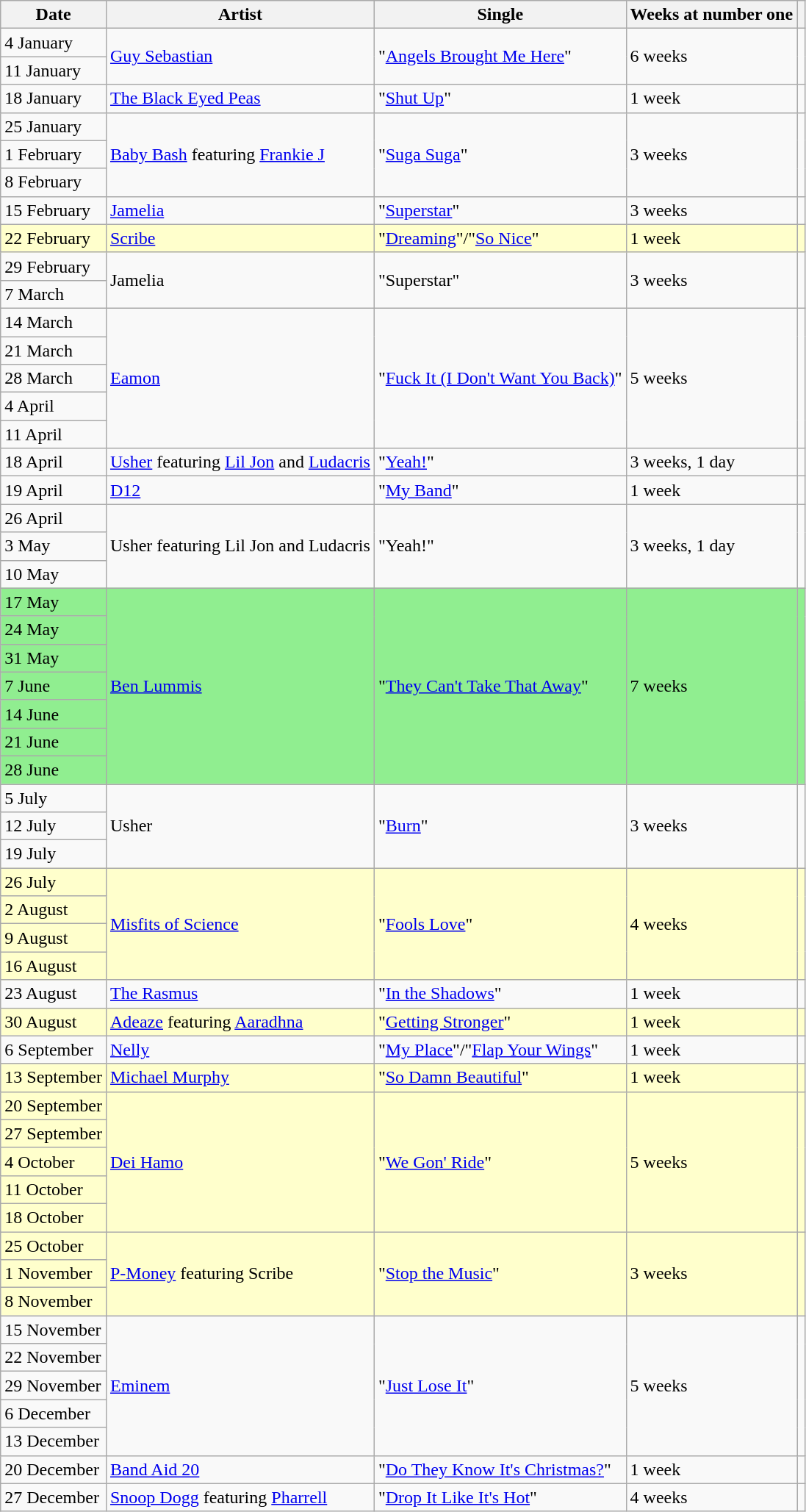<table class="wikitable">
<tr>
<th>Date</th>
<th>Artist</th>
<th>Single</th>
<th>Weeks at number one</th>
<th></th>
</tr>
<tr>
<td>4 January</td>
<td rowspan="2"><a href='#'>Guy Sebastian</a></td>
<td rowspan="2">"<a href='#'>Angels Brought Me Here</a>"</td>
<td rowspan="2">6 weeks</td>
<td rowspan="2"></td>
</tr>
<tr>
<td>11 January</td>
</tr>
<tr>
<td>18 January</td>
<td><a href='#'>The Black Eyed Peas</a></td>
<td>"<a href='#'>Shut Up</a>"</td>
<td>1 week</td>
<td></td>
</tr>
<tr>
<td>25 January</td>
<td rowspan="3"><a href='#'>Baby Bash</a> featuring <a href='#'>Frankie J</a></td>
<td rowspan="3">"<a href='#'>Suga Suga</a>"</td>
<td rowspan="3">3 weeks</td>
<td rowspan="3"></td>
</tr>
<tr>
<td>1 February</td>
</tr>
<tr>
<td>8 February</td>
</tr>
<tr>
<td>15 February</td>
<td><a href='#'>Jamelia</a></td>
<td>"<a href='#'>Superstar</a>"</td>
<td>3 weeks</td>
<td></td>
</tr>
<tr bgcolor="#FFFFCC">
<td>22 February</td>
<td><a href='#'>Scribe</a></td>
<td>"<a href='#'>Dreaming</a>"/"<a href='#'>So Nice</a>"</td>
<td>1 week</td>
<td></td>
</tr>
<tr>
<td>29 February</td>
<td rowspan="2">Jamelia</td>
<td rowspan="2">"Superstar"</td>
<td rowspan="2">3 weeks</td>
<td rowspan="2"></td>
</tr>
<tr>
<td>7 March</td>
</tr>
<tr>
<td>14 March</td>
<td rowspan="5"><a href='#'>Eamon</a></td>
<td rowspan="5">"<a href='#'>Fuck It (I Don't Want You Back)</a>"</td>
<td rowspan="5">5 weeks</td>
<td rowspan="5"></td>
</tr>
<tr>
<td>21 March</td>
</tr>
<tr>
<td>28 March</td>
</tr>
<tr>
<td>4 April</td>
</tr>
<tr>
<td>11 April</td>
</tr>
<tr>
<td>18 April</td>
<td><a href='#'>Usher</a> featuring <a href='#'>Lil Jon</a> and <a href='#'>Ludacris</a></td>
<td>"<a href='#'>Yeah!</a>"</td>
<td>3 weeks, 1 day</td>
<td></td>
</tr>
<tr>
<td>19 April</td>
<td><a href='#'>D12</a></td>
<td>"<a href='#'>My Band</a>"</td>
<td>1 week</td>
<td></td>
</tr>
<tr>
<td>26 April</td>
<td rowspan="3">Usher featuring Lil Jon and Ludacris</td>
<td rowspan="3">"Yeah!"</td>
<td rowspan="3">3 weeks, 1 day</td>
<td rowspan="3"></td>
</tr>
<tr>
<td>3 May</td>
</tr>
<tr>
<td>10 May</td>
</tr>
<tr bgcolor="lightgreen">
<td>17 May</td>
<td rowspan="7"><a href='#'>Ben Lummis</a></td>
<td rowspan="7">"<a href='#'>They Can't Take That Away</a>"</td>
<td rowspan="7">7 weeks</td>
<td rowspan="7"></td>
</tr>
<tr bgcolor="lightgreen">
<td>24 May</td>
</tr>
<tr bgcolor="lightgreen">
<td>31 May</td>
</tr>
<tr bgcolor="lightgreen">
<td>7 June</td>
</tr>
<tr bgcolor="lightgreen">
<td>14 June</td>
</tr>
<tr bgcolor="lightgreen">
<td>21 June</td>
</tr>
<tr bgcolor="lightgreen">
<td>28 June</td>
</tr>
<tr>
<td>5 July</td>
<td rowspan="3">Usher</td>
<td rowspan="3">"<a href='#'>Burn</a>"</td>
<td rowspan="3">3 weeks</td>
<td rowspan="3"></td>
</tr>
<tr>
<td>12 July</td>
</tr>
<tr>
<td>19 July</td>
</tr>
<tr bgcolor="#FFFFCC">
<td>26 July</td>
<td rowspan="4"><a href='#'>Misfits of Science</a></td>
<td rowspan="4">"<a href='#'>Fools Love</a>"</td>
<td rowspan="4">4 weeks</td>
<td rowspan="4"></td>
</tr>
<tr bgcolor="#FFFFCC">
<td>2 August</td>
</tr>
<tr bgcolor="#FFFFCC">
<td>9 August</td>
</tr>
<tr bgcolor="#FFFFCC">
<td>16 August</td>
</tr>
<tr>
<td>23 August</td>
<td><a href='#'>The Rasmus</a></td>
<td>"<a href='#'>In the Shadows</a>"</td>
<td>1 week</td>
<td></td>
</tr>
<tr bgcolor="#FFFFCC">
<td>30 August</td>
<td><a href='#'>Adeaze</a> featuring <a href='#'>Aaradhna</a></td>
<td>"<a href='#'>Getting Stronger</a>"</td>
<td>1 week</td>
<td></td>
</tr>
<tr>
<td>6 September</td>
<td><a href='#'>Nelly</a></td>
<td>"<a href='#'>My Place</a>"/"<a href='#'>Flap Your Wings</a>"</td>
<td>1 week</td>
<td></td>
</tr>
<tr bgcolor="#FFFFCC">
<td>13 September</td>
<td><a href='#'>Michael Murphy</a></td>
<td>"<a href='#'>So Damn Beautiful</a>"</td>
<td>1 week</td>
<td></td>
</tr>
<tr bgcolor="#FFFFCC">
<td>20 September</td>
<td rowspan="5"><a href='#'>Dei Hamo</a></td>
<td rowspan="5">"<a href='#'>We Gon' Ride</a>"</td>
<td rowspan="5">5 weeks</td>
<td rowspan="5"></td>
</tr>
<tr bgcolor="#FFFFCC">
<td>27 September</td>
</tr>
<tr bgcolor="#FFFFCC">
<td>4 October</td>
</tr>
<tr bgcolor="#FFFFCC">
<td>11 October</td>
</tr>
<tr bgcolor="#FFFFCC">
<td>18 October</td>
</tr>
<tr bgcolor="#FFFFCC">
<td>25 October</td>
<td rowspan="3"><a href='#'>P-Money</a> featuring Scribe</td>
<td rowspan="3">"<a href='#'>Stop the Music</a>"</td>
<td rowspan="3">3 weeks</td>
<td rowspan="3"></td>
</tr>
<tr bgcolor="#FFFFCC">
<td>1 November</td>
</tr>
<tr bgcolor="#FFFFCC">
<td>8 November</td>
</tr>
<tr>
<td>15 November</td>
<td rowspan="5"><a href='#'>Eminem</a></td>
<td rowspan="5">"<a href='#'>Just Lose It</a>"</td>
<td rowspan="5">5 weeks</td>
<td rowspan="5"></td>
</tr>
<tr>
<td>22 November</td>
</tr>
<tr>
<td>29 November</td>
</tr>
<tr>
<td>6 December</td>
</tr>
<tr>
<td>13 December</td>
</tr>
<tr>
<td>20 December</td>
<td><a href='#'>Band Aid 20</a></td>
<td>"<a href='#'>Do They Know It's Christmas?</a>"</td>
<td>1 week</td>
<td></td>
</tr>
<tr>
<td>27 December</td>
<td><a href='#'>Snoop Dogg</a> featuring <a href='#'>Pharrell</a></td>
<td>"<a href='#'>Drop It Like It's Hot</a>"</td>
<td>4 weeks</td>
<td></td>
</tr>
</table>
